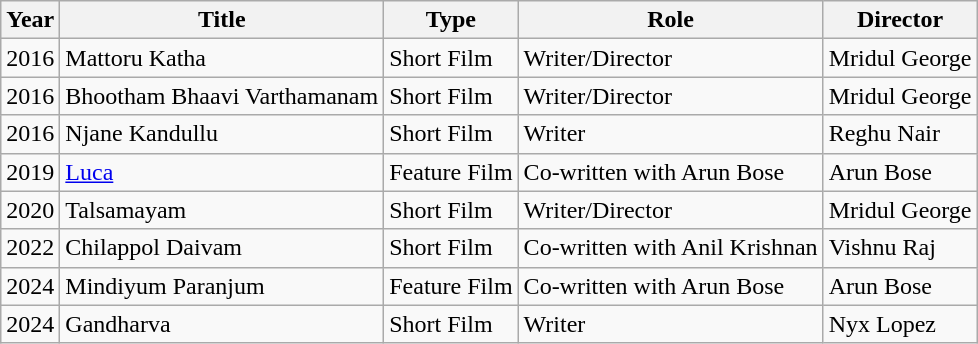<table class="wikitable">
<tr>
<th>Year</th>
<th>Title</th>
<th>Type</th>
<th>Role</th>
<th>Director</th>
</tr>
<tr>
<td>2016</td>
<td>Mattoru Katha</td>
<td>Short Film</td>
<td>Writer/Director</td>
<td>Mridul George</td>
</tr>
<tr>
<td>2016</td>
<td>Bhootham Bhaavi Varthamanam</td>
<td>Short Film</td>
<td>Writer/Director</td>
<td>Mridul George</td>
</tr>
<tr>
<td>2016</td>
<td>Njane Kandullu</td>
<td>Short Film</td>
<td>Writer</td>
<td>Reghu Nair</td>
</tr>
<tr>
<td>2019</td>
<td><a href='#'>Luca</a></td>
<td>Feature Film</td>
<td>Co-written with Arun Bose</td>
<td>Arun Bose</td>
</tr>
<tr>
<td>2020</td>
<td>Talsamayam</td>
<td>Short Film</td>
<td>Writer/Director</td>
<td>Mridul George</td>
</tr>
<tr>
<td>2022</td>
<td>Chilappol Daivam</td>
<td>Short Film</td>
<td>Co-written with Anil Krishnan</td>
<td>Vishnu Raj</td>
</tr>
<tr>
<td>2024</td>
<td>Mindiyum Paranjum</td>
<td>Feature Film</td>
<td>Co-written with Arun Bose</td>
<td>Arun Bose</td>
</tr>
<tr>
<td>2024</td>
<td>Gandharva</td>
<td>Short Film</td>
<td>Writer</td>
<td>Nyx Lopez</td>
</tr>
</table>
